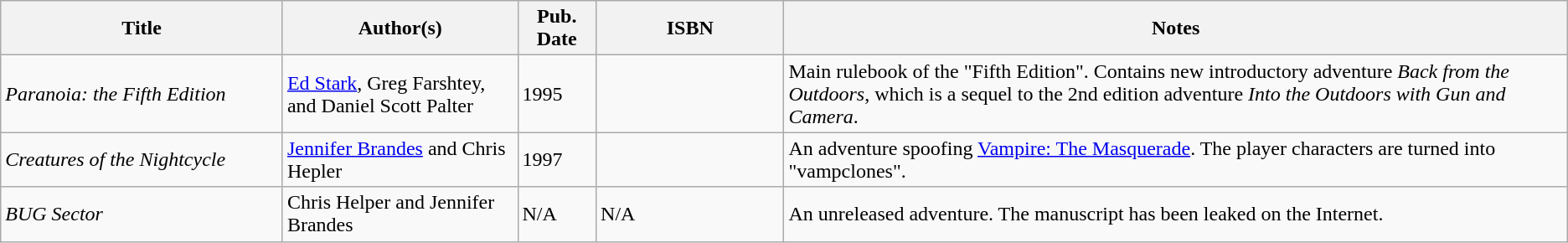<table class="sortable wikitable" border="1">
<tr>
<th width="18%">Title</th>
<th width="15%">Author(s)</th>
<th width="5%">Pub. Date</th>
<th width="12%">ISBN</th>
<th width="60%">Notes</th>
</tr>
<tr>
<td><em>Paranoia: the Fifth Edition</em></td>
<td><a href='#'>Ed Stark</a>, Greg Farshtey, and Daniel Scott Palter</td>
<td>1995</td>
<td></td>
<td>Main rulebook of the "Fifth Edition". Contains new introductory adventure <em>Back from the Outdoors</em>, which is a sequel to the 2nd edition adventure <em>Into the Outdoors with Gun and Camera</em>.</td>
</tr>
<tr>
<td><em>Creatures of the Nightcycle</em></td>
<td><a href='#'>Jennifer Brandes</a> and Chris Hepler</td>
<td>1997</td>
<td></td>
<td>An adventure spoofing <a href='#'>Vampire: The Masquerade</a>. The player characters are turned into "vampclones".</td>
</tr>
<tr>
<td><em>BUG Sector</em></td>
<td>Chris Helper and Jennifer Brandes</td>
<td>N/A</td>
<td>N/A</td>
<td>An unreleased adventure. The manuscript has been leaked on the Internet.</td>
</tr>
</table>
